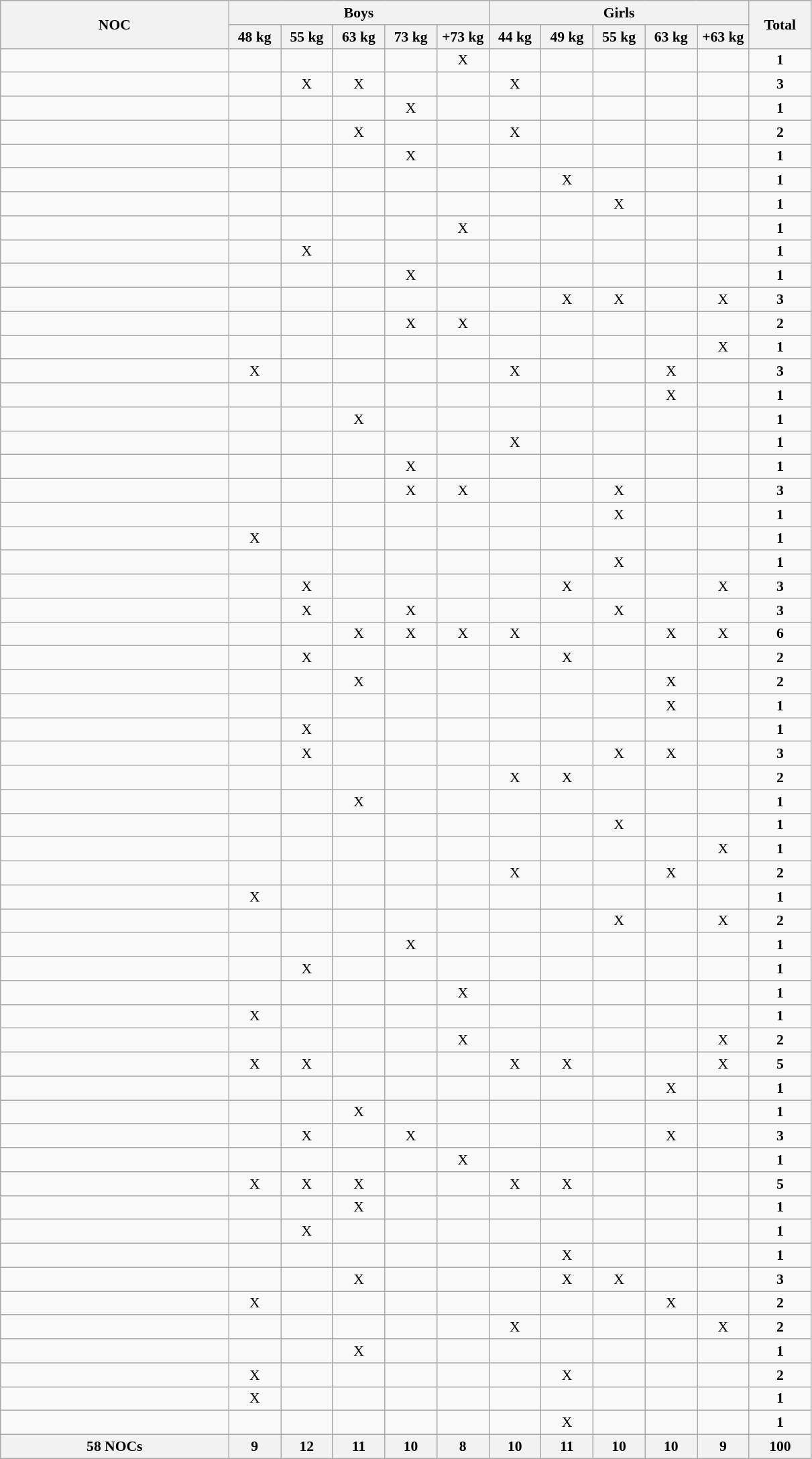<table class="wikitable" style="text-align:center; font-size:90%">
<tr>
<th rowspan="2" width=220 align=left>NOC</th>
<th colspan="5">Boys</th>
<th colspan="5">Girls</th>
<th width=55 rowspan="2">Total</th>
</tr>
<tr>
<th width=45>48 kg</th>
<th width=45>55 kg</th>
<th width=45>63 kg</th>
<th width=45>73 kg</th>
<th width=45>+73 kg</th>
<th width=45>44 kg</th>
<th width=45>49 kg</th>
<th width=45>55 kg</th>
<th width=45>63 kg</th>
<th width=45>+63 kg</th>
</tr>
<tr>
<td align=left></td>
<td></td>
<td></td>
<td></td>
<td></td>
<td>X</td>
<td></td>
<td></td>
<td></td>
<td></td>
<td></td>
<td><strong>1</strong></td>
</tr>
<tr>
<td align=left></td>
<td></td>
<td>X</td>
<td>X</td>
<td></td>
<td></td>
<td>X</td>
<td></td>
<td></td>
<td></td>
<td></td>
<td><strong>3</strong></td>
</tr>
<tr>
<td align=left></td>
<td></td>
<td></td>
<td></td>
<td>X</td>
<td></td>
<td></td>
<td></td>
<td></td>
<td></td>
<td></td>
<td><strong>1</strong></td>
</tr>
<tr>
<td align=left></td>
<td></td>
<td></td>
<td>X</td>
<td></td>
<td></td>
<td>X</td>
<td></td>
<td></td>
<td></td>
<td></td>
<td><strong>2</strong></td>
</tr>
<tr>
<td align=left></td>
<td></td>
<td></td>
<td></td>
<td>X</td>
<td></td>
<td></td>
<td></td>
<td></td>
<td></td>
<td></td>
<td><strong>1</strong></td>
</tr>
<tr>
<td align=left></td>
<td></td>
<td></td>
<td></td>
<td></td>
<td></td>
<td></td>
<td>X</td>
<td></td>
<td></td>
<td></td>
<td><strong>1</strong></td>
</tr>
<tr>
<td align=left></td>
<td></td>
<td></td>
<td></td>
<td></td>
<td></td>
<td></td>
<td></td>
<td>X</td>
<td></td>
<td></td>
<td><strong>1</strong></td>
</tr>
<tr>
<td align=left></td>
<td></td>
<td></td>
<td></td>
<td></td>
<td>X</td>
<td></td>
<td></td>
<td></td>
<td></td>
<td></td>
<td><strong>1</strong></td>
</tr>
<tr>
<td align=left></td>
<td></td>
<td>X</td>
<td></td>
<td></td>
<td></td>
<td></td>
<td></td>
<td></td>
<td></td>
<td></td>
<td><strong>1</strong></td>
</tr>
<tr>
<td align=left></td>
<td></td>
<td></td>
<td></td>
<td>X</td>
<td></td>
<td></td>
<td></td>
<td></td>
<td></td>
<td></td>
<td><strong>1</strong></td>
</tr>
<tr>
<td align=left></td>
<td></td>
<td></td>
<td></td>
<td></td>
<td></td>
<td></td>
<td>X</td>
<td>X</td>
<td></td>
<td>X</td>
<td><strong>3</strong></td>
</tr>
<tr>
<td align=left></td>
<td></td>
<td></td>
<td></td>
<td>X</td>
<td>X</td>
<td></td>
<td></td>
<td></td>
<td></td>
<td></td>
<td><strong>2</strong></td>
</tr>
<tr>
<td align=left></td>
<td></td>
<td></td>
<td></td>
<td></td>
<td></td>
<td></td>
<td></td>
<td></td>
<td></td>
<td>X</td>
<td><strong>1</strong></td>
</tr>
<tr>
<td align=left></td>
<td>X</td>
<td></td>
<td></td>
<td></td>
<td></td>
<td>X</td>
<td></td>
<td></td>
<td>X</td>
<td></td>
<td><strong>3</strong></td>
</tr>
<tr>
<td align=left></td>
<td></td>
<td></td>
<td></td>
<td></td>
<td></td>
<td></td>
<td></td>
<td></td>
<td>X</td>
<td></td>
<td><strong>1</strong></td>
</tr>
<tr>
<td align=left></td>
<td></td>
<td></td>
<td>X</td>
<td></td>
<td></td>
<td></td>
<td></td>
<td></td>
<td></td>
<td></td>
<td><strong>1</strong></td>
</tr>
<tr>
<td align=left></td>
<td></td>
<td></td>
<td></td>
<td></td>
<td></td>
<td>X</td>
<td></td>
<td></td>
<td></td>
<td></td>
<td><strong>1</strong></td>
</tr>
<tr>
<td align=left></td>
<td></td>
<td></td>
<td></td>
<td>X</td>
<td></td>
<td></td>
<td></td>
<td></td>
<td></td>
<td></td>
<td><strong>1</strong></td>
</tr>
<tr>
<td align=left></td>
<td></td>
<td></td>
<td></td>
<td>X</td>
<td>X</td>
<td></td>
<td></td>
<td>X</td>
<td></td>
<td></td>
<td><strong>3</strong></td>
</tr>
<tr>
<td align=left></td>
<td></td>
<td></td>
<td></td>
<td></td>
<td></td>
<td></td>
<td></td>
<td>X</td>
<td></td>
<td></td>
<td><strong>1</strong></td>
</tr>
<tr>
<td align=left></td>
<td>X</td>
<td></td>
<td></td>
<td></td>
<td></td>
<td></td>
<td></td>
<td></td>
<td></td>
<td></td>
<td><strong>1</strong></td>
</tr>
<tr>
<td align=left></td>
<td></td>
<td></td>
<td></td>
<td></td>
<td></td>
<td></td>
<td></td>
<td>X</td>
<td></td>
<td></td>
<td><strong>1</strong></td>
</tr>
<tr>
<td align=left></td>
<td></td>
<td>X</td>
<td></td>
<td></td>
<td></td>
<td></td>
<td>X</td>
<td></td>
<td></td>
<td>X</td>
<td><strong>3</strong></td>
</tr>
<tr>
<td align=left></td>
<td></td>
<td>X</td>
<td></td>
<td>X</td>
<td></td>
<td></td>
<td></td>
<td>X</td>
<td></td>
<td></td>
<td><strong>3</strong></td>
</tr>
<tr>
<td align=left></td>
<td></td>
<td></td>
<td>X</td>
<td>X</td>
<td>X</td>
<td>X</td>
<td></td>
<td></td>
<td>X</td>
<td>X</td>
<td><strong>6</strong></td>
</tr>
<tr>
<td align=left></td>
<td></td>
<td>X</td>
<td></td>
<td></td>
<td></td>
<td></td>
<td>X</td>
<td></td>
<td></td>
<td></td>
<td><strong>2</strong></td>
</tr>
<tr>
<td align=left></td>
<td></td>
<td></td>
<td>X</td>
<td></td>
<td></td>
<td></td>
<td></td>
<td></td>
<td>X</td>
<td></td>
<td><strong>2</strong></td>
</tr>
<tr>
<td align=left></td>
<td></td>
<td></td>
<td></td>
<td></td>
<td></td>
<td></td>
<td></td>
<td></td>
<td>X</td>
<td></td>
<td><strong>1</strong></td>
</tr>
<tr>
<td align=left></td>
<td></td>
<td>X</td>
<td></td>
<td></td>
<td></td>
<td></td>
<td></td>
<td></td>
<td></td>
<td></td>
<td><strong>1</strong></td>
</tr>
<tr>
<td align=left></td>
<td></td>
<td>X</td>
<td></td>
<td></td>
<td></td>
<td></td>
<td></td>
<td>X</td>
<td>X</td>
<td></td>
<td><strong>3</strong></td>
</tr>
<tr>
<td align=left></td>
<td></td>
<td></td>
<td></td>
<td></td>
<td></td>
<td>X</td>
<td>X</td>
<td></td>
<td></td>
<td></td>
<td><strong>2</strong></td>
</tr>
<tr>
<td align=left></td>
<td></td>
<td></td>
<td>X</td>
<td></td>
<td></td>
<td></td>
<td></td>
<td></td>
<td></td>
<td></td>
<td><strong>1</strong></td>
</tr>
<tr>
<td align=left></td>
<td></td>
<td></td>
<td></td>
<td></td>
<td></td>
<td></td>
<td></td>
<td>X</td>
<td></td>
<td></td>
<td><strong>1</strong></td>
</tr>
<tr>
<td align=left></td>
<td></td>
<td></td>
<td></td>
<td></td>
<td></td>
<td></td>
<td></td>
<td></td>
<td></td>
<td>X</td>
<td><strong>1</strong></td>
</tr>
<tr>
<td align=left></td>
<td></td>
<td></td>
<td></td>
<td></td>
<td></td>
<td>X</td>
<td></td>
<td></td>
<td>X</td>
<td></td>
<td><strong>2</strong></td>
</tr>
<tr>
<td align=left></td>
<td>X</td>
<td></td>
<td></td>
<td></td>
<td></td>
<td></td>
<td></td>
<td></td>
<td></td>
<td></td>
<td><strong>1</strong></td>
</tr>
<tr>
<td align=left></td>
<td></td>
<td></td>
<td></td>
<td></td>
<td></td>
<td></td>
<td></td>
<td>X</td>
<td></td>
<td>X</td>
<td><strong>2</strong></td>
</tr>
<tr>
<td align=left></td>
<td></td>
<td></td>
<td></td>
<td>X</td>
<td></td>
<td></td>
<td></td>
<td></td>
<td></td>
<td></td>
<td><strong>1</strong></td>
</tr>
<tr>
<td align=left></td>
<td></td>
<td>X</td>
<td></td>
<td></td>
<td></td>
<td></td>
<td></td>
<td></td>
<td></td>
<td></td>
<td><strong>1</strong></td>
</tr>
<tr>
<td align=left></td>
<td></td>
<td></td>
<td></td>
<td></td>
<td>X</td>
<td></td>
<td></td>
<td></td>
<td></td>
<td></td>
<td><strong>1</strong></td>
</tr>
<tr>
<td align=left></td>
<td>X</td>
<td></td>
<td></td>
<td></td>
<td></td>
<td></td>
<td></td>
<td></td>
<td></td>
<td></td>
<td><strong>1</strong></td>
</tr>
<tr>
<td align=left></td>
<td></td>
<td></td>
<td></td>
<td></td>
<td>X</td>
<td></td>
<td></td>
<td></td>
<td></td>
<td>X</td>
<td><strong>2</strong></td>
</tr>
<tr>
<td align=left></td>
<td>X</td>
<td>X</td>
<td></td>
<td></td>
<td></td>
<td>X</td>
<td>X</td>
<td></td>
<td></td>
<td>X</td>
<td><strong>5</strong></td>
</tr>
<tr>
<td align=left></td>
<td></td>
<td></td>
<td></td>
<td></td>
<td></td>
<td></td>
<td></td>
<td></td>
<td>X</td>
<td></td>
<td><strong>1</strong></td>
</tr>
<tr>
<td align=left></td>
<td></td>
<td></td>
<td>X</td>
<td></td>
<td></td>
<td></td>
<td></td>
<td></td>
<td></td>
<td></td>
<td><strong>1</strong></td>
</tr>
<tr>
<td align=left></td>
<td></td>
<td>X</td>
<td></td>
<td>X</td>
<td></td>
<td></td>
<td></td>
<td></td>
<td>X</td>
<td></td>
<td><strong>3</strong></td>
</tr>
<tr>
<td align=left></td>
<td></td>
<td></td>
<td></td>
<td></td>
<td>X</td>
<td></td>
<td></td>
<td></td>
<td></td>
<td></td>
<td><strong>1</strong></td>
</tr>
<tr>
<td align=left></td>
<td>X</td>
<td>X</td>
<td>X</td>
<td></td>
<td></td>
<td>X</td>
<td>X</td>
<td></td>
<td></td>
<td></td>
<td><strong>5</strong></td>
</tr>
<tr>
<td align=left></td>
<td></td>
<td></td>
<td>X</td>
<td></td>
<td></td>
<td></td>
<td></td>
<td></td>
<td></td>
<td></td>
<td><strong>1</strong></td>
</tr>
<tr>
<td align=left></td>
<td></td>
<td>X</td>
<td></td>
<td></td>
<td></td>
<td></td>
<td></td>
<td></td>
<td></td>
<td></td>
<td><strong>1</strong></td>
</tr>
<tr>
<td align=left></td>
<td></td>
<td></td>
<td></td>
<td></td>
<td></td>
<td></td>
<td>X</td>
<td></td>
<td></td>
<td></td>
<td><strong>1</strong></td>
</tr>
<tr>
<td align=left></td>
<td></td>
<td></td>
<td>X</td>
<td></td>
<td></td>
<td></td>
<td>X</td>
<td>X</td>
<td></td>
<td></td>
<td><strong>3</strong></td>
</tr>
<tr>
<td align=left></td>
<td>X</td>
<td></td>
<td></td>
<td></td>
<td></td>
<td></td>
<td></td>
<td></td>
<td>X</td>
<td></td>
<td><strong>2</strong></td>
</tr>
<tr>
<td align=left></td>
<td></td>
<td></td>
<td></td>
<td></td>
<td></td>
<td>X</td>
<td></td>
<td></td>
<td></td>
<td>X</td>
<td><strong>2</strong></td>
</tr>
<tr>
<td align=left></td>
<td></td>
<td></td>
<td>X</td>
<td></td>
<td></td>
<td></td>
<td></td>
<td></td>
<td></td>
<td></td>
<td><strong>1</strong></td>
</tr>
<tr>
<td align=left></td>
<td>X</td>
<td></td>
<td></td>
<td></td>
<td></td>
<td></td>
<td>X</td>
<td></td>
<td></td>
<td></td>
<td><strong>2</strong></td>
</tr>
<tr>
<td align=left></td>
<td>X</td>
<td></td>
<td></td>
<td></td>
<td></td>
<td></td>
<td></td>
<td></td>
<td></td>
<td></td>
<td><strong>1</strong></td>
</tr>
<tr>
<td align=left></td>
<td></td>
<td></td>
<td></td>
<td></td>
<td></td>
<td></td>
<td>X</td>
<td></td>
<td></td>
<td></td>
<td><strong>1</strong></td>
</tr>
<tr>
<th>58 NOCs</th>
<th>9</th>
<th>12</th>
<th>11</th>
<th>10</th>
<th>8</th>
<th>10</th>
<th>11</th>
<th>10</th>
<th>10</th>
<th>9</th>
<th>100</th>
</tr>
</table>
